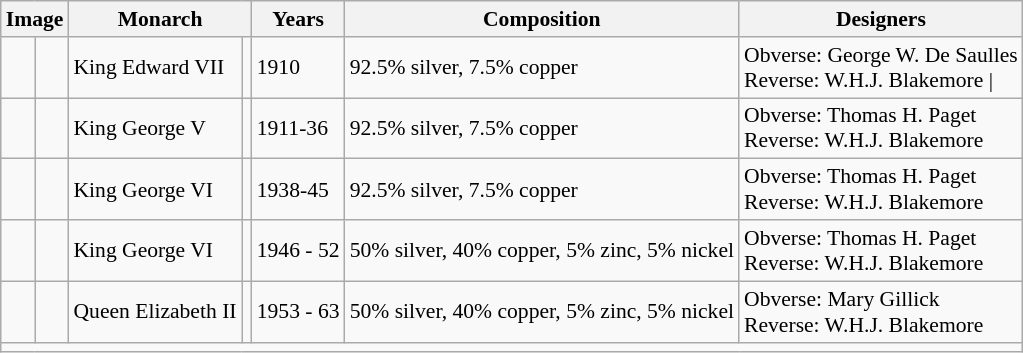<table class="wikitable" style="font-size: 90%">
<tr>
<th colspan="2">Image</th>
<th colspan="2">Monarch</th>
<th colspan="1">Years</th>
<th colspan="1">Composition</th>
<th colspan="1">Designers</th>
</tr>
<tr>
<td></td>
<td></td>
<td>King Edward VII</td>
<td></td>
<td>1910</td>
<td>92.5% silver, 7.5% copper</td>
<td>Obverse: George W. De Saulles<br>Reverse: W.H.J. Blakemore |</td>
</tr>
<tr>
<td></td>
<td></td>
<td>King George V</td>
<td></td>
<td>1911-36</td>
<td>92.5% silver, 7.5% copper</td>
<td>Obverse: Thomas H. Paget<br>Reverse: W.H.J. Blakemore</td>
</tr>
<tr>
<td></td>
<td></td>
<td>King George VI</td>
<td></td>
<td>1938-45</td>
<td>92.5% silver, 7.5% copper</td>
<td>Obverse: Thomas H. Paget<br>Reverse: W.H.J. Blakemore</td>
</tr>
<tr>
<td></td>
<td></td>
<td>King George VI</td>
<td></td>
<td>1946 - 52</td>
<td>50% silver, 40% copper, 5% zinc, 5% nickel</td>
<td>Obverse: Thomas H. Paget<br>Reverse: W.H.J. Blakemore</td>
</tr>
<tr>
<td></td>
<td></td>
<td>Queen Elizabeth II</td>
<td></td>
<td>1953 - 63</td>
<td>50% silver, 40% copper, 5% zinc, 5% nickel</td>
<td>Obverse: Mary Gillick<br>Reverse: W.H.J. Blakemore</td>
</tr>
<tr>
<td colspan="7"></td>
</tr>
</table>
